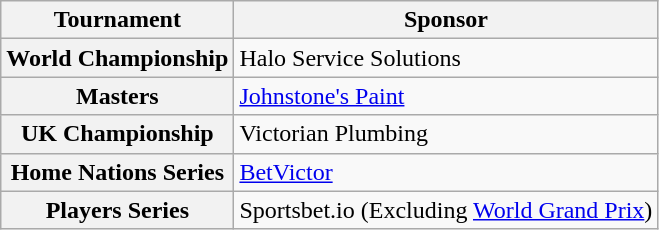<table class="wikitable">
<tr>
<th>Tournament</th>
<th>Sponsor</th>
</tr>
<tr>
<th>World Championship</th>
<td>Halo Service Solutions</td>
</tr>
<tr>
<th>Masters</th>
<td><a href='#'>Johnstone's Paint</a></td>
</tr>
<tr>
<th>UK Championship</th>
<td>Victorian Plumbing</td>
</tr>
<tr>
<th>Home Nations Series</th>
<td><a href='#'>BetVictor</a></td>
</tr>
<tr>
<th>Players Series</th>
<td>Sportsbet.io (Excluding <a href='#'>World Grand Prix</a>)</td>
</tr>
</table>
